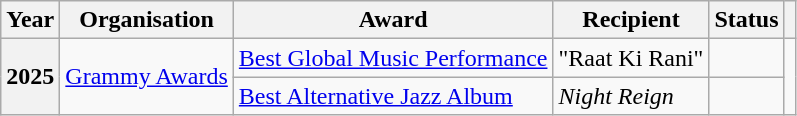<table class="wikitable plainrowheaders">
<tr>
<th scope="col">Year</th>
<th scope="col">Organisation</th>
<th scope="col">Award</th>
<th scope="col">Recipient</th>
<th scope="col">Status</th>
<th scope="col"></th>
</tr>
<tr>
<th scope="row" rowspan="2">2025</th>
<td rowspan="2"><a href='#'>Grammy Awards</a></td>
<td><a href='#'>Best Global Music Performance</a></td>
<td>"Raat Ki Rani"</td>
<td></td>
<td rowspan="2"></td>
</tr>
<tr>
<td><a href='#'>Best Alternative Jazz Album</a></td>
<td><em>Night Reign</em></td>
<td></td>
</tr>
</table>
